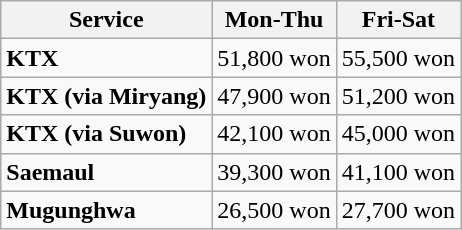<table class="wikitable"  style="float:left; margin:0 1em 0 0;">
<tr>
<th>Service</th>
<th>Mon-Thu</th>
<th>Fri-Sat</th>
</tr>
<tr>
<td><strong>KTX</strong></td>
<td align="right">51,800 won</td>
<td align="right">55,500 won</td>
</tr>
<tr>
<td><strong>KTX (via Miryang)</strong></td>
<td align="right">47,900 won</td>
<td align="right">51,200 won</td>
</tr>
<tr>
<td><strong>KTX (via Suwon)</strong></td>
<td align="right">42,100 won</td>
<td align="right">45,000 won</td>
</tr>
<tr>
<td><strong>Saemaul</strong></td>
<td align="right">39,300 won</td>
<td align="right">41,100 won</td>
</tr>
<tr>
<td><strong>Mugunghwa</strong></td>
<td align="right">26,500 won</td>
<td align="right">27,700 won</td>
</tr>
</table>
